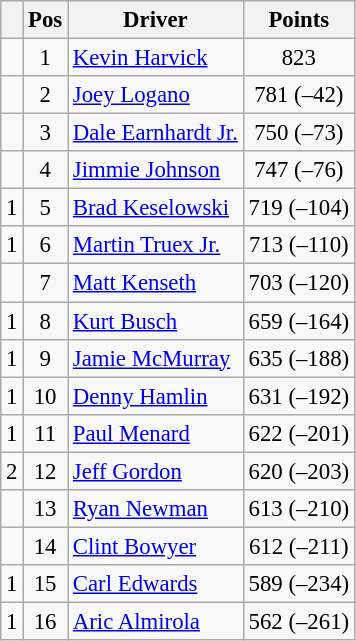<table class="wikitable" style="font-size: 95%;">
<tr>
<th></th>
<th>Pos</th>
<th>Driver</th>
<th>Points</th>
</tr>
<tr>
<td align="left"></td>
<td style="text-align:center;">1</td>
<td><a href='#'>Kevin Harvick</a></td>
<td style="text-align:center;">823</td>
</tr>
<tr>
<td align="left"></td>
<td style="text-align:center;">2</td>
<td><a href='#'>Joey Logano</a></td>
<td style="text-align:center;">781 (–42)</td>
</tr>
<tr>
<td align="left"></td>
<td style="text-align:center;">3</td>
<td><a href='#'>Dale Earnhardt Jr.</a></td>
<td style="text-align:center;">750 (–73)</td>
</tr>
<tr>
<td align="left"></td>
<td style="text-align:center;">4</td>
<td><a href='#'>Jimmie Johnson</a></td>
<td style="text-align:center;">747 (–76)</td>
</tr>
<tr>
<td align="left"> 1</td>
<td style="text-align:center;">5</td>
<td><a href='#'>Brad Keselowski</a></td>
<td style="text-align:center;">719 (–104)</td>
</tr>
<tr>
<td align="left"> 1</td>
<td style="text-align:center;">6</td>
<td><a href='#'>Martin Truex Jr.</a></td>
<td style="text-align:center;">713 (–110)</td>
</tr>
<tr>
<td align="left"></td>
<td style="text-align:center;">7</td>
<td><a href='#'>Matt Kenseth</a></td>
<td style="text-align:center;">703 (–120)</td>
</tr>
<tr>
<td align="left"> 1</td>
<td style="text-align:center;">8</td>
<td><a href='#'>Kurt Busch</a></td>
<td style="text-align:center;">659 (–164)</td>
</tr>
<tr>
<td align="left"> 1</td>
<td style="text-align:center;">9</td>
<td><a href='#'>Jamie McMurray</a></td>
<td style="text-align:center;">635 (–188)</td>
</tr>
<tr>
<td align="left"> 1</td>
<td style="text-align:center;">10</td>
<td><a href='#'>Denny Hamlin</a></td>
<td style="text-align:center;">631 (–192)</td>
</tr>
<tr>
<td align="left"> 1</td>
<td style="text-align:center;">11</td>
<td><a href='#'>Paul Menard</a></td>
<td style="text-align:center;">622 (–201)</td>
</tr>
<tr>
<td align="left"> 2</td>
<td style="text-align:center;">12</td>
<td><a href='#'>Jeff Gordon</a></td>
<td style="text-align:center;">620 (–203)</td>
</tr>
<tr>
<td align="left"></td>
<td style="text-align:center;">13</td>
<td><a href='#'>Ryan Newman</a></td>
<td style="text-align:center;">613 (–210)</td>
</tr>
<tr>
<td align="left"></td>
<td style="text-align:center;">14</td>
<td><a href='#'>Clint Bowyer</a></td>
<td style="text-align:center;">612 (–211)</td>
</tr>
<tr>
<td align="left"> 1</td>
<td style="text-align:center;">15</td>
<td><a href='#'>Carl Edwards</a></td>
<td style="text-align:center;">589 (–234)</td>
</tr>
<tr>
<td align="left"> 1</td>
<td style="text-align:center;">16</td>
<td><a href='#'>Aric Almirola</a></td>
<td style="text-align:center;">562 (–261)</td>
</tr>
</table>
